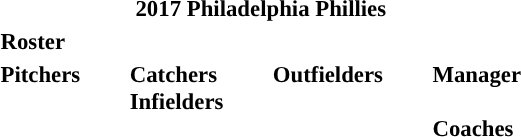<table class="toccolours" style="font-size: 95%;">
<tr>
<th colspan="10" style=>2017 Philadelphia Phillies</th>
</tr>
<tr>
<td colspan="7"><strong>Roster</strong></td>
</tr>
<tr>
<td valign="top"><strong>Pitchers</strong><br>




























</td>
<td style="width:25px;"></td>
<td valign="top"><strong>Catchers</strong><br>


<strong>Infielders</strong>







</td>
<td style="width:25px;"></td>
<td valign="top"><strong>Outfielders</strong><br>








</td>
<td style="width:25px;"></td>
<td valign="top"><strong>Manager</strong><br><br><strong>Coaches</strong>
 
 
 
 
 
 
 
 
 </td>
</tr>
</table>
